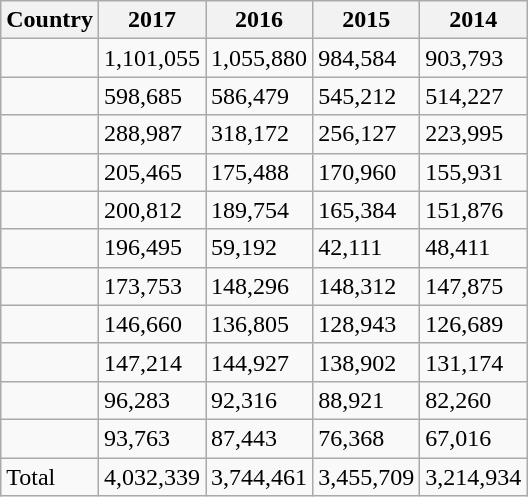<table class="wikitable sortable">
<tr>
<th>Country</th>
<th>2017</th>
<th>2016</th>
<th>2015</th>
<th>2014</th>
</tr>
<tr>
<td></td>
<td>1,101,055</td>
<td>1,055,880</td>
<td>984,584</td>
<td>903,793</td>
</tr>
<tr>
<td></td>
<td>598,685</td>
<td>586,479</td>
<td>545,212</td>
<td>514,227</td>
</tr>
<tr>
<td></td>
<td>288,987</td>
<td>318,172</td>
<td>256,127</td>
<td>223,995</td>
</tr>
<tr>
<td></td>
<td>205,465</td>
<td>175,488</td>
<td>170,960</td>
<td>155,931</td>
</tr>
<tr>
<td></td>
<td>200,812</td>
<td>189,754</td>
<td>165,384</td>
<td>151,876</td>
</tr>
<tr>
<td></td>
<td>196,495</td>
<td>59,192</td>
<td>42,111</td>
<td>48,411</td>
</tr>
<tr>
<td></td>
<td>173,753</td>
<td>148,296</td>
<td>148,312</td>
<td>147,875</td>
</tr>
<tr>
<td></td>
<td>146,660</td>
<td>136,805</td>
<td>128,943</td>
<td>126,689</td>
</tr>
<tr>
<td></td>
<td>147,214</td>
<td>144,927</td>
<td>138,902</td>
<td>131,174</td>
</tr>
<tr>
<td></td>
<td>96,283</td>
<td>92,316</td>
<td>88,921</td>
<td>82,260</td>
</tr>
<tr>
<td></td>
<td>93,763</td>
<td>87,443</td>
<td>76,368</td>
<td>67,016</td>
</tr>
<tr>
<td>Total</td>
<td>4,032,339</td>
<td>3,744,461</td>
<td>3,455,709</td>
<td>3,214,934</td>
</tr>
</table>
